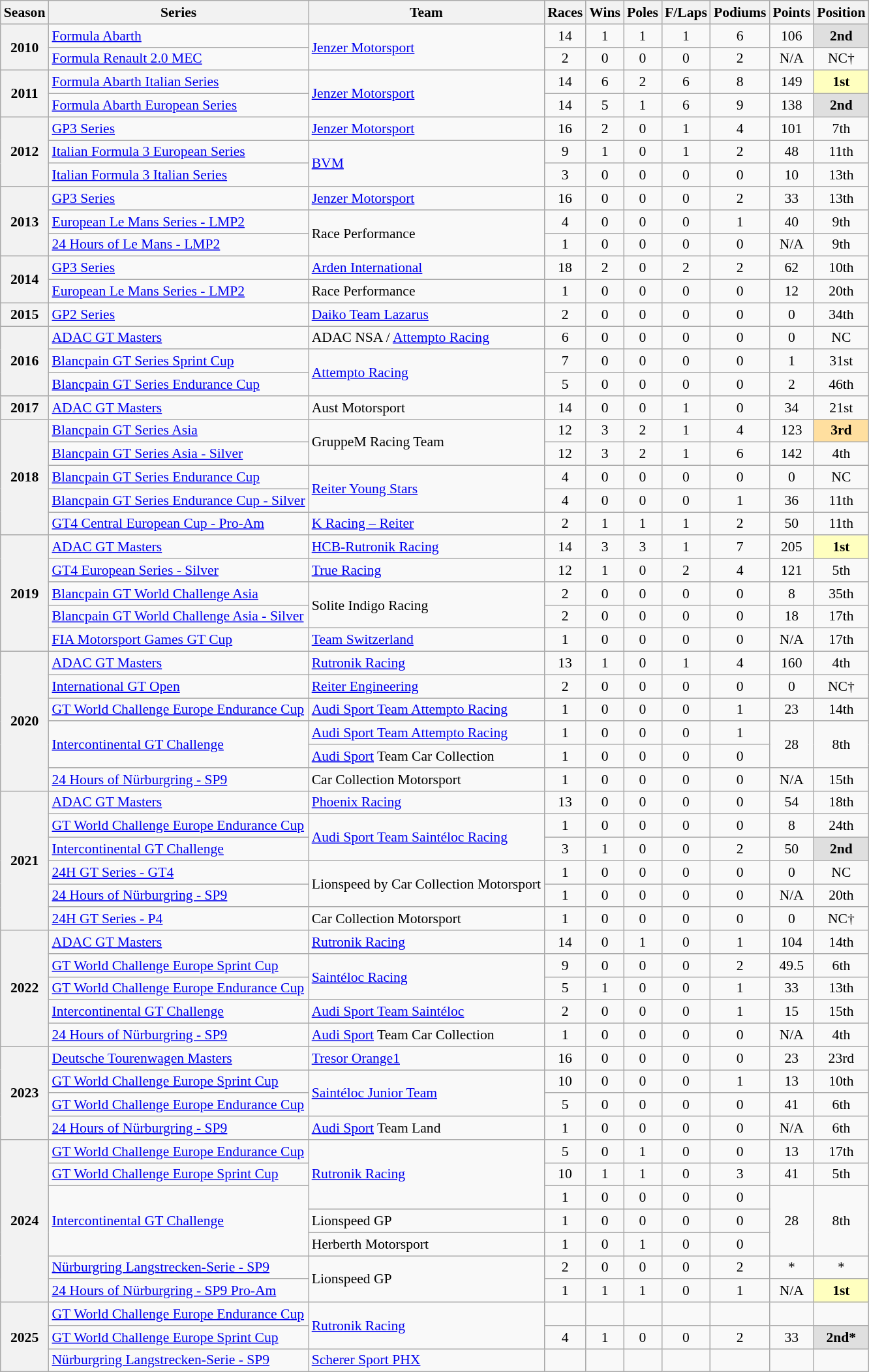<table class="wikitable" style="font-size: 90%; text-align:center">
<tr>
<th>Season</th>
<th>Series</th>
<th>Team</th>
<th>Races</th>
<th>Wins</th>
<th>Poles</th>
<th>F/Laps</th>
<th>Podiums</th>
<th>Points</th>
<th>Position</th>
</tr>
<tr>
<th rowspan=2>2010</th>
<td align=left><a href='#'>Formula Abarth</a></td>
<td rowspan=2 align=left><a href='#'>Jenzer Motorsport</a></td>
<td>14</td>
<td>1</td>
<td>1</td>
<td>1</td>
<td>6</td>
<td>106</td>
<td align="center" style="background:#DFDFDF;"><strong>2nd</strong></td>
</tr>
<tr>
<td align=left><a href='#'>Formula Renault 2.0 MEC</a></td>
<td>2</td>
<td>0</td>
<td>0</td>
<td>0</td>
<td>2</td>
<td>N/A</td>
<td>NC†</td>
</tr>
<tr>
<th rowspan=2>2011</th>
<td align=left><a href='#'>Formula Abarth Italian Series</a></td>
<td rowspan=2 align=left><a href='#'>Jenzer Motorsport</a></td>
<td>14</td>
<td>6</td>
<td>2</td>
<td>6</td>
<td>8</td>
<td>149</td>
<td align="center" style="background:#FFFFBF;"><strong>1st</strong></td>
</tr>
<tr>
<td align=left><a href='#'>Formula Abarth European Series</a></td>
<td>14</td>
<td>5</td>
<td>1</td>
<td>6</td>
<td>9</td>
<td>138</td>
<td align="center" style="background:#DFDFDF;"><strong>2nd</strong></td>
</tr>
<tr>
<th rowspan=3>2012</th>
<td align=left><a href='#'>GP3 Series</a></td>
<td align=left><a href='#'>Jenzer Motorsport</a></td>
<td>16</td>
<td>2</td>
<td>0</td>
<td>1</td>
<td>4</td>
<td>101</td>
<td>7th</td>
</tr>
<tr>
<td align=left><a href='#'>Italian Formula 3 European Series</a></td>
<td align=left rowspan=2><a href='#'>BVM</a></td>
<td>9</td>
<td>1</td>
<td>0</td>
<td>1</td>
<td>2</td>
<td>48</td>
<td>11th</td>
</tr>
<tr>
<td align=left><a href='#'>Italian Formula 3 Italian Series</a></td>
<td>3</td>
<td>0</td>
<td>0</td>
<td>0</td>
<td>0</td>
<td>10</td>
<td>13th</td>
</tr>
<tr>
<th rowspan=3>2013</th>
<td align=left><a href='#'>GP3 Series</a></td>
<td align=left><a href='#'>Jenzer Motorsport</a></td>
<td>16</td>
<td>0</td>
<td>0</td>
<td>0</td>
<td>2</td>
<td>33</td>
<td>13th</td>
</tr>
<tr>
<td align=left><a href='#'>European Le Mans Series - LMP2</a></td>
<td align=left rowspan=2>Race Performance</td>
<td>4</td>
<td>0</td>
<td>0</td>
<td>0</td>
<td>1</td>
<td>40</td>
<td>9th</td>
</tr>
<tr>
<td align=left><a href='#'>24 Hours of Le Mans - LMP2</a></td>
<td>1</td>
<td>0</td>
<td>0</td>
<td>0</td>
<td>0</td>
<td>N/A</td>
<td>9th</td>
</tr>
<tr>
<th rowspan=2>2014</th>
<td align=left><a href='#'>GP3 Series</a></td>
<td align=left><a href='#'>Arden International</a></td>
<td>18</td>
<td>2</td>
<td>0</td>
<td>2</td>
<td>2</td>
<td>62</td>
<td>10th</td>
</tr>
<tr>
<td align=left><a href='#'>European Le Mans Series - LMP2</a></td>
<td align=left>Race Performance</td>
<td>1</td>
<td>0</td>
<td>0</td>
<td>0</td>
<td>0</td>
<td>12</td>
<td>20th</td>
</tr>
<tr>
<th>2015</th>
<td align=left><a href='#'>GP2 Series</a></td>
<td align=left><a href='#'>Daiko Team Lazarus</a></td>
<td>2</td>
<td>0</td>
<td>0</td>
<td>0</td>
<td>0</td>
<td>0</td>
<td>34th</td>
</tr>
<tr>
<th rowspan=3>2016</th>
<td align=left><a href='#'>ADAC GT Masters</a></td>
<td align=left>ADAC NSA / <a href='#'>Attempto Racing</a></td>
<td>6</td>
<td>0</td>
<td>0</td>
<td>0</td>
<td>0</td>
<td>0</td>
<td>NC</td>
</tr>
<tr>
<td align=left><a href='#'>Blancpain GT Series Sprint Cup</a></td>
<td align=left rowspan=2><a href='#'>Attempto Racing</a></td>
<td>7</td>
<td>0</td>
<td>0</td>
<td>0</td>
<td>0</td>
<td>1</td>
<td>31st</td>
</tr>
<tr>
<td align=left><a href='#'>Blancpain GT Series Endurance Cup</a></td>
<td>5</td>
<td>0</td>
<td>0</td>
<td>0</td>
<td>0</td>
<td>2</td>
<td>46th</td>
</tr>
<tr>
<th>2017</th>
<td align=left><a href='#'>ADAC GT Masters</a></td>
<td align=left>Aust Motorsport</td>
<td>14</td>
<td>0</td>
<td>0</td>
<td>1</td>
<td>0</td>
<td>34</td>
<td>21st</td>
</tr>
<tr>
<th rowspan=5>2018</th>
<td align=left><a href='#'>Blancpain GT Series Asia</a></td>
<td align=left rowspan=2>GruppeM Racing Team</td>
<td>12</td>
<td>3</td>
<td>2</td>
<td>1</td>
<td>4</td>
<td>123</td>
<td style="background:#FFDF9F;"><strong>3rd</strong></td>
</tr>
<tr>
<td align=left><a href='#'>Blancpain GT Series Asia - Silver</a></td>
<td>12</td>
<td>3</td>
<td>2</td>
<td>1</td>
<td>6</td>
<td>142</td>
<td>4th</td>
</tr>
<tr>
<td align=left><a href='#'>Blancpain GT Series Endurance Cup</a></td>
<td align=left rowspan=2><a href='#'>Reiter Young Stars</a></td>
<td>4</td>
<td>0</td>
<td>0</td>
<td>0</td>
<td>0</td>
<td>0</td>
<td>NC</td>
</tr>
<tr>
<td align=left><a href='#'>Blancpain GT Series Endurance Cup - Silver</a></td>
<td>4</td>
<td>0</td>
<td>0</td>
<td>0</td>
<td>1</td>
<td>36</td>
<td>11th</td>
</tr>
<tr>
<td align=left><a href='#'>GT4 Central European Cup - Pro-Am</a></td>
<td align=left><a href='#'>K Racing – Reiter</a></td>
<td>2</td>
<td>1</td>
<td>1</td>
<td>1</td>
<td>2</td>
<td>50</td>
<td>11th</td>
</tr>
<tr>
<th rowspan=5>2019</th>
<td align=left><a href='#'>ADAC GT Masters</a></td>
<td align=left><a href='#'>HCB-Rutronik Racing</a></td>
<td>14</td>
<td>3</td>
<td>3</td>
<td>1</td>
<td>7</td>
<td>205</td>
<td style="background:#FFFFBF;"><strong>1st</strong></td>
</tr>
<tr>
<td align=left><a href='#'>GT4 European Series - Silver</a></td>
<td align=left><a href='#'>True Racing</a></td>
<td>12</td>
<td>1</td>
<td>0</td>
<td>2</td>
<td>4</td>
<td>121</td>
<td>5th</td>
</tr>
<tr>
<td align=left><a href='#'>Blancpain GT World Challenge Asia</a></td>
<td align=left rowspan=2>Solite Indigo Racing</td>
<td>2</td>
<td>0</td>
<td>0</td>
<td>0</td>
<td>0</td>
<td>8</td>
<td>35th</td>
</tr>
<tr>
<td align=left><a href='#'>Blancpain GT World Challenge Asia - Silver</a></td>
<td>2</td>
<td>0</td>
<td>0</td>
<td>0</td>
<td>0</td>
<td>18</td>
<td>17th</td>
</tr>
<tr>
<td align=left><a href='#'>FIA Motorsport Games GT Cup</a></td>
<td align=left><a href='#'>Team Switzerland</a></td>
<td>1</td>
<td>0</td>
<td>0</td>
<td>0</td>
<td>0</td>
<td>N/A</td>
<td>17th</td>
</tr>
<tr>
<th rowspan="6">2020</th>
<td align=left><a href='#'>ADAC GT Masters</a></td>
<td align=left><a href='#'>Rutronik Racing</a></td>
<td>13</td>
<td>1</td>
<td>0</td>
<td>1</td>
<td>4</td>
<td>160</td>
<td>4th</td>
</tr>
<tr>
<td align=left><a href='#'>International GT Open</a></td>
<td align=left><a href='#'>Reiter Engineering</a></td>
<td>2</td>
<td>0</td>
<td>0</td>
<td>0</td>
<td>0</td>
<td>0</td>
<td>NC†</td>
</tr>
<tr>
<td align=left><a href='#'>GT World Challenge Europe Endurance Cup</a></td>
<td align=left><a href='#'>Audi Sport Team Attempto Racing</a></td>
<td>1</td>
<td>0</td>
<td>0</td>
<td>0</td>
<td>1</td>
<td>23</td>
<td>14th</td>
</tr>
<tr>
<td rowspan="2" align="left"><a href='#'>Intercontinental GT Challenge</a></td>
<td align=left><a href='#'>Audi Sport Team Attempto Racing</a></td>
<td>1</td>
<td>0</td>
<td>0</td>
<td>0</td>
<td>1</td>
<td rowspan="2">28</td>
<td rowspan="2">8th</td>
</tr>
<tr>
<td align=left><a href='#'>Audi Sport</a> Team Car Collection</td>
<td>1</td>
<td>0</td>
<td>0</td>
<td>0</td>
<td>0</td>
</tr>
<tr>
<td align=left><a href='#'>24 Hours of Nürburgring - SP9</a></td>
<td align=left>Car Collection Motorsport</td>
<td>1</td>
<td>0</td>
<td>0</td>
<td>0</td>
<td>0</td>
<td>N/A</td>
<td>15th</td>
</tr>
<tr>
<th rowspan="6">2021</th>
<td align="left"><a href='#'>ADAC GT Masters</a></td>
<td align="left"><a href='#'>Phoenix Racing</a></td>
<td>13</td>
<td>0</td>
<td>0</td>
<td>0</td>
<td>0</td>
<td>54</td>
<td>18th</td>
</tr>
<tr>
<td align=left><a href='#'>GT World Challenge Europe Endurance Cup</a></td>
<td rowspan="2" align=left><a href='#'>Audi Sport Team Saintéloc Racing</a></td>
<td>1</td>
<td>0</td>
<td>0</td>
<td>0</td>
<td>0</td>
<td>8</td>
<td>24th</td>
</tr>
<tr>
<td align="left"><a href='#'>Intercontinental GT Challenge</a></td>
<td>3</td>
<td>1</td>
<td>0</td>
<td>0</td>
<td>2</td>
<td>50</td>
<td style="background:#DFDFDF;"><strong>2nd</strong></td>
</tr>
<tr>
<td align=left><a href='#'>24H GT Series - GT4</a></td>
<td rowspan="2" align=left>Lionspeed by Car Collection Motorsport</td>
<td>1</td>
<td>0</td>
<td>0</td>
<td>0</td>
<td>0</td>
<td>0</td>
<td>NC</td>
</tr>
<tr>
<td align="left"><a href='#'>24 Hours of Nürburgring - SP9</a></td>
<td>1</td>
<td>0</td>
<td>0</td>
<td>0</td>
<td>0</td>
<td>N/A</td>
<td>20th</td>
</tr>
<tr>
<td align=left><a href='#'>24H GT Series - P4</a></td>
<td align=left>Car Collection Motorsport</td>
<td>1</td>
<td>0</td>
<td>0</td>
<td>0</td>
<td>0</td>
<td>0</td>
<td>NC†</td>
</tr>
<tr>
<th rowspan="5">2022</th>
<td align="left"><a href='#'>ADAC GT Masters</a></td>
<td align="left"><a href='#'>Rutronik Racing</a></td>
<td>14</td>
<td>0</td>
<td>1</td>
<td>0</td>
<td>1</td>
<td>104</td>
<td>14th</td>
</tr>
<tr>
<td align="left"><a href='#'>GT World Challenge Europe Sprint Cup</a></td>
<td rowspan="2" align=left><a href='#'>Saintéloc Racing</a></td>
<td>9</td>
<td>0</td>
<td>0</td>
<td>0</td>
<td>2</td>
<td>49.5</td>
<td>6th</td>
</tr>
<tr>
<td align=left><a href='#'>GT World Challenge Europe Endurance Cup</a></td>
<td>5</td>
<td>1</td>
<td>0</td>
<td>0</td>
<td>1</td>
<td>33</td>
<td>13th</td>
</tr>
<tr>
<td align=left><a href='#'>Intercontinental GT Challenge</a></td>
<td align=left><a href='#'>Audi Sport Team Saintéloc</a></td>
<td>2</td>
<td>0</td>
<td>0</td>
<td>0</td>
<td>1</td>
<td>15</td>
<td>15th</td>
</tr>
<tr>
<td align=left><a href='#'>24 Hours of Nürburgring - SP9</a></td>
<td align=left><a href='#'>Audi Sport</a> Team Car Collection</td>
<td>1</td>
<td>0</td>
<td>0</td>
<td>0</td>
<td>0</td>
<td>N/A</td>
<td>4th</td>
</tr>
<tr>
<th rowspan="4">2023</th>
<td align=left><a href='#'>Deutsche Tourenwagen Masters</a></td>
<td align=left><a href='#'>Tresor Orange1</a></td>
<td>16</td>
<td>0</td>
<td>0</td>
<td>0</td>
<td>0</td>
<td>23</td>
<td>23rd</td>
</tr>
<tr>
<td align=left><a href='#'>GT World Challenge Europe Sprint Cup</a></td>
<td rowspan="2" align="left"><a href='#'>Saintéloc Junior Team</a></td>
<td>10</td>
<td>0</td>
<td>0</td>
<td>0</td>
<td>1</td>
<td>13</td>
<td>10th</td>
</tr>
<tr>
<td align="left"><a href='#'>GT World Challenge Europe Endurance Cup</a></td>
<td>5</td>
<td>0</td>
<td>0</td>
<td>0</td>
<td>0</td>
<td>41</td>
<td>6th</td>
</tr>
<tr>
<td align=left><a href='#'>24 Hours of Nürburgring - SP9</a></td>
<td align=left><a href='#'>Audi Sport</a> Team Land</td>
<td>1</td>
<td>0</td>
<td>0</td>
<td>0</td>
<td>0</td>
<td>N/A</td>
<td>6th</td>
</tr>
<tr>
<th rowspan="7">2024</th>
<td align=left><a href='#'>GT World Challenge Europe Endurance Cup</a></td>
<td rowspan="3" align="left"><a href='#'>Rutronik Racing</a></td>
<td>5</td>
<td>0</td>
<td>1</td>
<td>0</td>
<td>0</td>
<td>13</td>
<td>17th</td>
</tr>
<tr>
<td align=left><a href='#'>GT World Challenge Europe Sprint Cup</a></td>
<td>10</td>
<td>1</td>
<td>1</td>
<td>0</td>
<td>3</td>
<td>41</td>
<td>5th</td>
</tr>
<tr>
<td rowspan="3" align=left><a href='#'>Intercontinental GT Challenge</a></td>
<td>1</td>
<td>0</td>
<td>0</td>
<td>0</td>
<td>0</td>
<td rowspan="3">28</td>
<td rowspan="3">8th</td>
</tr>
<tr>
<td align="left">Lionspeed GP</td>
<td>1</td>
<td>0</td>
<td>0</td>
<td>0</td>
<td>0</td>
</tr>
<tr>
<td align="left">Herberth Motorsport</td>
<td>1</td>
<td>0</td>
<td>1</td>
<td>0</td>
<td>0</td>
</tr>
<tr>
<td align=left><a href='#'>Nürburgring Langstrecken-Serie - SP9</a></td>
<td rowspan="2" align="left">Lionspeed GP</td>
<td>2</td>
<td>0</td>
<td>0</td>
<td>0</td>
<td>2</td>
<td>*</td>
<td>*</td>
</tr>
<tr>
<td align=left><a href='#'>24 Hours of Nürburgring - SP9 Pro-Am</a></td>
<td>1</td>
<td>1</td>
<td>1</td>
<td>0</td>
<td>1</td>
<td>N/A</td>
<td style="background:#FFFFBF;"><strong>1st</strong></td>
</tr>
<tr>
<th rowspan="3">2025</th>
<td align=left><a href='#'>GT World Challenge Europe Endurance Cup</a></td>
<td rowspan="2" align="left"><a href='#'>Rutronik Racing</a></td>
<td></td>
<td></td>
<td></td>
<td></td>
<td></td>
<td></td>
<td></td>
</tr>
<tr>
<td align=left><a href='#'>GT World Challenge Europe Sprint Cup</a></td>
<td>4</td>
<td>1</td>
<td>0</td>
<td>0</td>
<td>2</td>
<td>33</td>
<td style="background:#DFDFDF;"><strong>2nd*</strong></td>
</tr>
<tr>
<td align=left><a href='#'>Nürburgring Langstrecken-Serie - SP9</a></td>
<td align=left><a href='#'>Scherer Sport PHX</a></td>
<td></td>
<td></td>
<td></td>
<td></td>
<td></td>
<td></td>
<td></td>
</tr>
</table>
